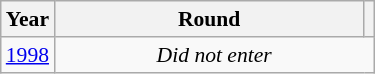<table class="wikitable" style="text-align: center; font-size:90%">
<tr>
<th>Year</th>
<th style="width:200px">Round</th>
<th></th>
</tr>
<tr>
<td><a href='#'>1998</a></td>
<td colspan="2"><em>Did not enter</em></td>
</tr>
</table>
